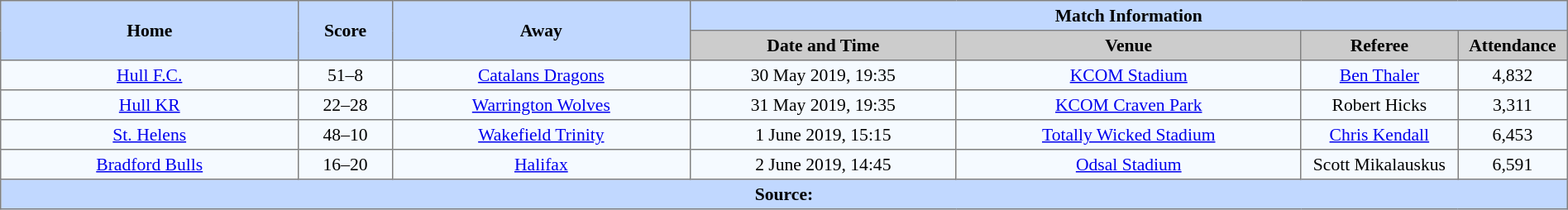<table border=1 style="border-collapse:collapse; font-size:90%; text-align:center"; cellpadding=3 cellspacing=0 width=100%>
<tr style="background:#c1d8ff">
<th rowspan="2" width=19%>Home</th>
<th rowspan="2" width=6%>Score</th>
<th rowspan="2" width=19%>Away</th>
<th colspan="6">Match Information</th>
</tr>
<tr style="background:#cccccc">
<th width=17%>Date and Time</th>
<th width=22%>Venue</th>
<th width=10%>Referee</th>
<th width=7%>Attendance</th>
</tr>
<tr style="background:#f5faff">
<td> <a href='#'>Hull F.C.</a></td>
<td>51–8</td>
<td> <a href='#'>Catalans Dragons</a></td>
<td>30 May 2019, 19:35</td>
<td><a href='#'>KCOM Stadium</a></td>
<td><a href='#'>Ben Thaler</a></td>
<td>4,832</td>
</tr>
<tr style="background:#f5faff">
<td> <a href='#'>Hull KR</a></td>
<td>22–28</td>
<td> <a href='#'>Warrington Wolves</a></td>
<td>31 May 2019, 19:35</td>
<td><a href='#'>KCOM Craven Park</a></td>
<td>Robert Hicks</td>
<td>3,311</td>
</tr>
<tr style="background:#f5faff">
<td> <a href='#'>St. Helens</a></td>
<td>48–10</td>
<td> <a href='#'>Wakefield Trinity</a></td>
<td>1 June 2019, 15:15</td>
<td><a href='#'>Totally Wicked Stadium</a></td>
<td><a href='#'>Chris Kendall</a></td>
<td>6,453</td>
</tr>
<tr style="background:#f5faff">
<td> <a href='#'>Bradford Bulls</a></td>
<td>16–20</td>
<td> <a href='#'>Halifax</a></td>
<td>2 June 2019, 14:45</td>
<td><a href='#'>Odsal Stadium</a></td>
<td>Scott Mikalauskus</td>
<td>6,591</td>
</tr>
<tr style="background:#c1d8ff">
<th colspan="12">Source:</th>
</tr>
</table>
